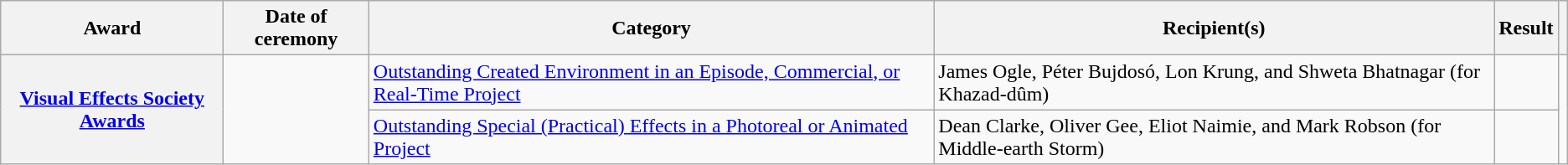<table class="wikitable sortable plainrowheaders">
<tr>
<th scope="col">Award</th>
<th scope="col">Date of ceremony</th>
<th scope="col">Category</th>
<th scope="col">Recipient(s)</th>
<th scope="col">Result</th>
<th scope="col" class="unsortable"></th>
</tr>
<tr>
<th scope="row" rowspan="2" style="text-align:center;"><a href='#'>Visual Effects Society Awards</a></th>
<td rowspan="2"><a href='#'></a></td>
<td><a href='#'>Outstanding Created Environment in an Episode, Commercial, or Real-Time Project</a></td>
<td>James Ogle, Péter Bujdosó, Lon Krung, and Shweta Bhatnagar (for Khazad-dûm)</td>
<td></td>
<td rowspan="2" style="text-align:center"></td>
</tr>
<tr>
<td><a href='#'>Outstanding Special (Practical) Effects in a Photoreal or Animated Project</a></td>
<td>Dean Clarke, Oliver Gee, Eliot Naimie, and Mark Robson (for Middle-earth Storm)</td>
<td></td>
</tr>
</table>
